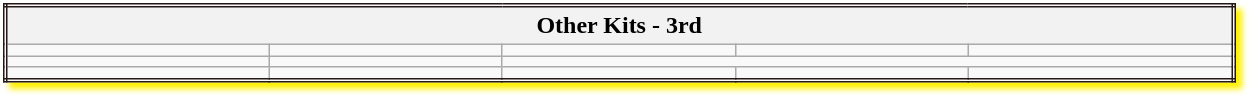<table class="wikitable collapsible collapsed" style="width:65%; border:double #231815; box-shadow: 4px 4px 4px #FFF100;">
<tr>
<th colspan="5">Other Kits - 3rd</th>
</tr>
<tr>
<td></td>
<td></td>
<td></td>
<td></td>
<td></td>
</tr>
<tr>
<td></td>
<td></td>
</tr>
<tr>
<td></td>
<td></td>
<td></td>
<td></td>
<td></td>
</tr>
</table>
